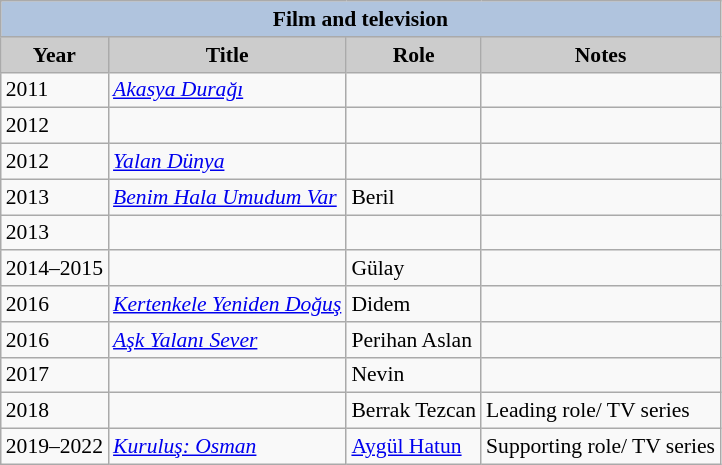<table class="wikitable" style="font-size:90%">
<tr>
<th colspan="4" style="background:LightSteelBlue">Film and television</th>
</tr>
<tr>
<th style="background:#CCCCCC">Year</th>
<th style="background:#CCCCCC">Title</th>
<th style="background:#CCCCCC">Role</th>
<th style="background:#CCCCCC">Notes</th>
</tr>
<tr>
<td>2011</td>
<td><em><a href='#'>Akasya Durağı</a></em></td>
<td></td>
<td></td>
</tr>
<tr>
<td>2012</td>
<td><em></em></td>
<td></td>
<td></td>
</tr>
<tr>
<td>2012</td>
<td><em><a href='#'>Yalan Dünya</a></em></td>
<td></td>
<td></td>
</tr>
<tr>
<td>2013</td>
<td><em><a href='#'>Benim Hala Umudum Var</a></em></td>
<td>Beril</td>
<td></td>
</tr>
<tr>
<td>2013</td>
<td><em></em></td>
<td></td>
<td></td>
</tr>
<tr>
<td>2014–2015</td>
<td><em></em></td>
<td>Gülay</td>
<td></td>
</tr>
<tr>
<td>2016</td>
<td><em><a href='#'>Kertenkele Yeniden Doğuş</a></em></td>
<td>Didem</td>
<td></td>
</tr>
<tr>
<td>2016</td>
<td><em><a href='#'>Aşk Yalanı Sever</a></em></td>
<td>Perihan Aslan</td>
<td></td>
</tr>
<tr>
<td>2017</td>
<td><em></em></td>
<td>Nevin</td>
<td></td>
</tr>
<tr>
<td>2018</td>
<td><em></em></td>
<td>Berrak Tezcan</td>
<td>Leading role/ TV series</td>
</tr>
<tr>
<td>2019–2022</td>
<td><em><a href='#'>Kuruluş: Osman</a></em></td>
<td><a href='#'>Aygül Hatun</a></td>
<td>Supporting role/ TV series</td>
</tr>
</table>
